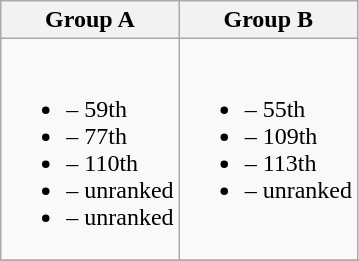<table class="wikitable">
<tr>
<th width=50%>Group A</th>
<th width=50%>Group B</th>
</tr>
<tr style="vertical-align: top;">
<td><br><ul><li> – 59th</li><li> – 77th</li><li> – 110th</li><li> – unranked</li><li> – unranked</li></ul></td>
<td><br><ul><li> – 55th</li><li> – 109th</li><li> – 113th</li><li> – unranked</li></ul></td>
</tr>
<tr>
</tr>
</table>
